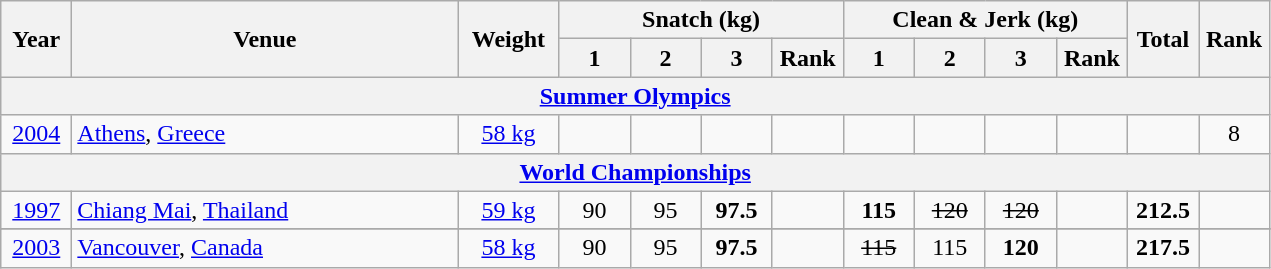<table class="wikitable" style="text-align:center;">
<tr>
<th rowspan="2" style="width:40px;">Year</th>
<th rowspan="2" style="width:250px;">Venue</th>
<th rowspan="2" style="width:60px;">Weight</th>
<th colspan=4>Snatch (kg)</th>
<th colspan=4>Clean & Jerk (kg)</th>
<th rowspan="2" style="width:40px;">Total</th>
<th rowspan="2" style="width:40px;">Rank</th>
</tr>
<tr>
<th width=40>1</th>
<th width=40>2</th>
<th width=40>3</th>
<th width=40>Rank</th>
<th width=40>1</th>
<th width=40>2</th>
<th width=40>3</th>
<th width=40>Rank</th>
</tr>
<tr>
<th colspan=13><a href='#'>Summer Olympics</a></th>
</tr>
<tr>
<td><a href='#'>2004</a></td>
<td align=left> <a href='#'>Athens</a>, <a href='#'>Greece</a></td>
<td><a href='#'>58 kg</a></td>
<td></td>
<td></td>
<td></td>
<td></td>
<td></td>
<td></td>
<td></td>
<td></td>
<td></td>
<td>8</td>
</tr>
<tr>
<th colspan=13><a href='#'>World Championships</a></th>
</tr>
<tr>
<td><a href='#'>1997</a></td>
<td align=left> <a href='#'>Chiang Mai</a>, <a href='#'>Thailand</a></td>
<td><a href='#'>59 kg</a></td>
<td>90</td>
<td>95</td>
<td><strong>97.5</strong></td>
<td></td>
<td><strong>115</strong></td>
<td><s>120 </s></td>
<td><s>120 </s></td>
<td></td>
<td><strong>212.5</strong></td>
<td></td>
</tr>
<tr>
</tr>
<tr>
<td><a href='#'>2003</a></td>
<td align=left> <a href='#'>Vancouver</a>, <a href='#'>Canada</a></td>
<td><a href='#'>58 kg</a></td>
<td>90</td>
<td>95</td>
<td><strong>97.5</strong></td>
<td></td>
<td><s>115 </s></td>
<td>115</td>
<td><strong>120</strong></td>
<td></td>
<td><strong>217.5</strong></td>
<td></td>
</tr>
</table>
